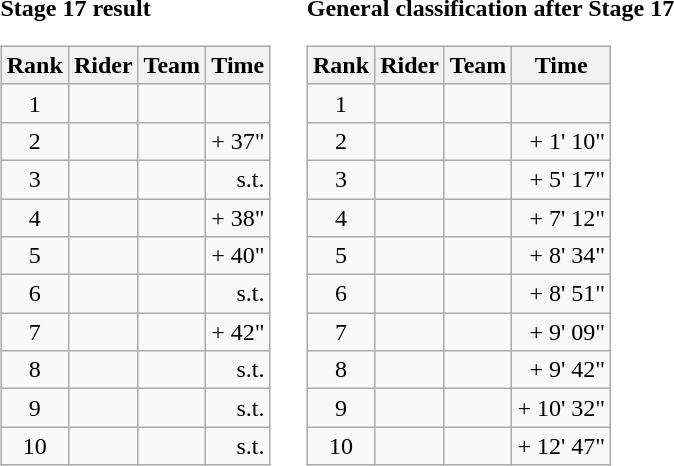<table>
<tr>
<td><strong>Stage 17 result</strong><br><table class="wikitable">
<tr>
<th scope="col">Rank</th>
<th scope="col">Rider</th>
<th scope="col">Team</th>
<th scope="col">Time</th>
</tr>
<tr>
<td style="text-align:center;">1</td>
<td></td>
<td></td>
<td style="text-align:right;"></td>
</tr>
<tr>
<td style="text-align:center;">2</td>
<td></td>
<td></td>
<td style="text-align:right;">+ 37"</td>
</tr>
<tr>
<td style="text-align:center;">3</td>
<td></td>
<td></td>
<td style="text-align:right;">s.t.</td>
</tr>
<tr>
<td style="text-align:center;">4</td>
<td></td>
<td></td>
<td style="text-align:right;">+ 38"</td>
</tr>
<tr>
<td style="text-align:center;">5</td>
<td></td>
<td></td>
<td style="text-align:right;">+ 40"</td>
</tr>
<tr>
<td style="text-align:center;">6</td>
<td></td>
<td></td>
<td style="text-align:right;">s.t.</td>
</tr>
<tr>
<td style="text-align:center;">7</td>
<td></td>
<td></td>
<td style="text-align:right;">+ 42"</td>
</tr>
<tr>
<td style="text-align:center;">8</td>
<td></td>
<td></td>
<td style="text-align:right;">s.t.</td>
</tr>
<tr>
<td style="text-align:center;">9</td>
<td></td>
<td></td>
<td style="text-align:right;">s.t.</td>
</tr>
<tr>
<td style="text-align:center;">10</td>
<td></td>
<td></td>
<td style="text-align:right;">s.t.</td>
</tr>
</table>
</td>
<td></td>
<td><strong>General classification after Stage 17</strong><br><table class="wikitable">
<tr>
<th scope="col">Rank</th>
<th scope="col">Rider</th>
<th scope="col">Team</th>
<th scope="col">Time</th>
</tr>
<tr>
<td style="text-align:center;">1</td>
<td></td>
<td></td>
<td style="text-align:right;"></td>
</tr>
<tr>
<td style="text-align:center;">2</td>
<td></td>
<td></td>
<td style="text-align:right;">+ 1' 10"</td>
</tr>
<tr>
<td style="text-align:center;">3</td>
<td></td>
<td></td>
<td style="text-align:right;">+ 5' 17"</td>
</tr>
<tr>
<td style="text-align:center;">4</td>
<td></td>
<td></td>
<td style="text-align:right;">+ 7' 12"</td>
</tr>
<tr>
<td style="text-align:center;">5</td>
<td></td>
<td></td>
<td style="text-align:right;">+ 8' 34"</td>
</tr>
<tr>
<td style="text-align:center;">6</td>
<td></td>
<td></td>
<td style="text-align:right;">+ 8' 51"</td>
</tr>
<tr>
<td style="text-align:center;">7</td>
<td></td>
<td></td>
<td style="text-align:right;">+ 9' 09"</td>
</tr>
<tr>
<td style="text-align:center;">8</td>
<td></td>
<td></td>
<td style="text-align:right;">+ 9' 42"</td>
</tr>
<tr>
<td style="text-align:center;">9</td>
<td></td>
<td></td>
<td style="text-align:right;">+ 10' 32"</td>
</tr>
<tr>
<td style="text-align:center;">10</td>
<td></td>
<td></td>
<td style="text-align:right;">+ 12' 47"</td>
</tr>
</table>
</td>
</tr>
</table>
